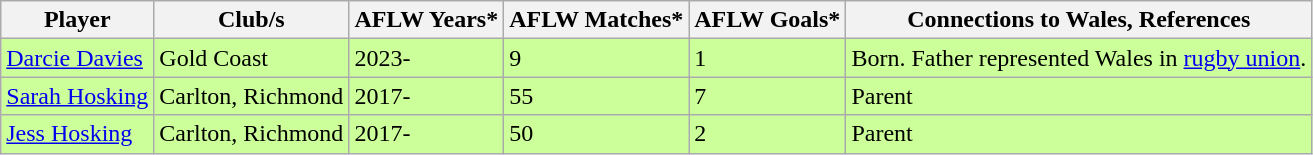<table class="wikitable sortable">
<tr>
<th>Player</th>
<th>Club/s</th>
<th>AFLW Years*</th>
<th>AFLW Matches*</th>
<th>AFLW Goals*</th>
<th>Connections to Wales, References</th>
</tr>
<tr bgcolor="#CCFF99">
<td><a href='#'>Darcie Davies</a></td>
<td>Gold Coast</td>
<td>2023-</td>
<td>9</td>
<td>1</td>
<td>Born. Father represented Wales in <a href='#'>rugby union</a>.</td>
</tr>
<tr bgcolor="#CCFF99">
<td><a href='#'>Sarah Hosking</a></td>
<td>Carlton, Richmond</td>
<td>2017-</td>
<td>55</td>
<td>7</td>
<td>Parent</td>
</tr>
<tr bgcolor="#CCFF99">
<td><a href='#'>Jess Hosking</a></td>
<td>Carlton, Richmond</td>
<td>2017-</td>
<td>50</td>
<td>2</td>
<td>Parent</td>
</tr>
</table>
